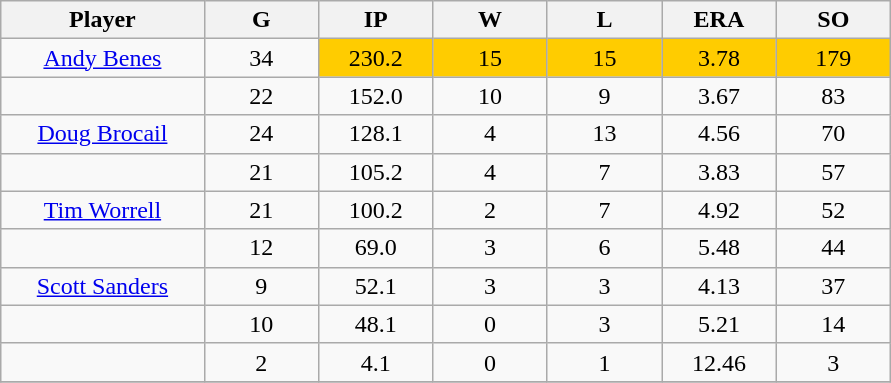<table class="wikitable sortable">
<tr>
<th bgcolor="#DDDDFF" width="16%">Player</th>
<th bgcolor="#DDDDFF" width="9%">G</th>
<th bgcolor="#DDDDFF" width="9%">IP</th>
<th bgcolor="#DDDDFF" width="9%">W</th>
<th bgcolor="#DDDDFF" width="9%">L</th>
<th bgcolor="#DDDDFF" width="9%">ERA</th>
<th bgcolor="#DDDDFF" width="9%">SO</th>
</tr>
<tr align="center">
<td><a href='#'>Andy Benes</a></td>
<td>34</td>
<td bgcolor="#FFCC00">230.2</td>
<td bgcolor="#FFCC00">15</td>
<td bgcolor="#FFCC00">15</td>
<td bgcolor="#FFCC00">3.78</td>
<td bgcolor="#FFCC00">179</td>
</tr>
<tr align=center>
<td></td>
<td>22</td>
<td>152.0</td>
<td>10</td>
<td>9</td>
<td>3.67</td>
<td>83</td>
</tr>
<tr align="center">
<td><a href='#'>Doug Brocail</a></td>
<td>24</td>
<td>128.1</td>
<td>4</td>
<td>13</td>
<td>4.56</td>
<td>70</td>
</tr>
<tr align=center>
<td></td>
<td>21</td>
<td>105.2</td>
<td>4</td>
<td>7</td>
<td>3.83</td>
<td>57</td>
</tr>
<tr align="center">
<td><a href='#'>Tim Worrell</a></td>
<td>21</td>
<td>100.2</td>
<td>2</td>
<td>7</td>
<td>4.92</td>
<td>52</td>
</tr>
<tr align=center>
<td></td>
<td>12</td>
<td>69.0</td>
<td>3</td>
<td>6</td>
<td>5.48</td>
<td>44</td>
</tr>
<tr align="center">
<td><a href='#'>Scott Sanders</a></td>
<td>9</td>
<td>52.1</td>
<td>3</td>
<td>3</td>
<td>4.13</td>
<td>37</td>
</tr>
<tr align=center>
<td></td>
<td>10</td>
<td>48.1</td>
<td>0</td>
<td>3</td>
<td>5.21</td>
<td>14</td>
</tr>
<tr align="center">
<td></td>
<td>2</td>
<td>4.1</td>
<td>0</td>
<td>1</td>
<td>12.46</td>
<td>3</td>
</tr>
<tr align="center">
</tr>
</table>
